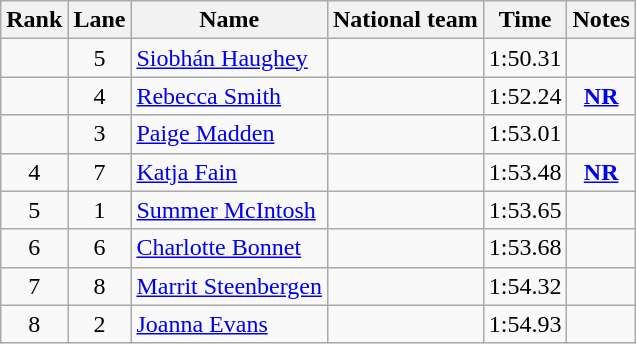<table class="wikitable sortable" style="text-align:center">
<tr>
<th>Rank</th>
<th>Lane</th>
<th>Name</th>
<th>National team</th>
<th>Time</th>
<th>Notes</th>
</tr>
<tr>
<td></td>
<td>5</td>
<td align=left><a href='#'>Siobhán Haughey</a></td>
<td align=left></td>
<td>1:50.31</td>
<td></td>
</tr>
<tr>
<td></td>
<td>4</td>
<td align=left><a href='#'>Rebecca Smith</a></td>
<td align=left></td>
<td>1:52.24</td>
<td><strong><a href='#'>NR</a></strong></td>
</tr>
<tr>
<td></td>
<td>3</td>
<td align=left><a href='#'>Paige Madden</a></td>
<td align=left></td>
<td>1:53.01</td>
<td></td>
</tr>
<tr>
<td>4</td>
<td>7</td>
<td align=left><a href='#'>Katja Fain</a></td>
<td align=left></td>
<td>1:53.48</td>
<td><strong><a href='#'>NR</a></strong></td>
</tr>
<tr>
<td>5</td>
<td>1</td>
<td align=left><a href='#'>Summer McIntosh</a></td>
<td align=left></td>
<td>1:53.65</td>
<td></td>
</tr>
<tr>
<td>6</td>
<td>6</td>
<td align=left><a href='#'>Charlotte Bonnet</a></td>
<td align=left></td>
<td>1:53.68</td>
<td></td>
</tr>
<tr>
<td>7</td>
<td>8</td>
<td align=left><a href='#'>Marrit Steenbergen</a></td>
<td align=left></td>
<td>1:54.32</td>
<td></td>
</tr>
<tr>
<td>8</td>
<td>2</td>
<td align=left><a href='#'>Joanna Evans</a></td>
<td align=left></td>
<td>1:54.93</td>
<td></td>
</tr>
</table>
